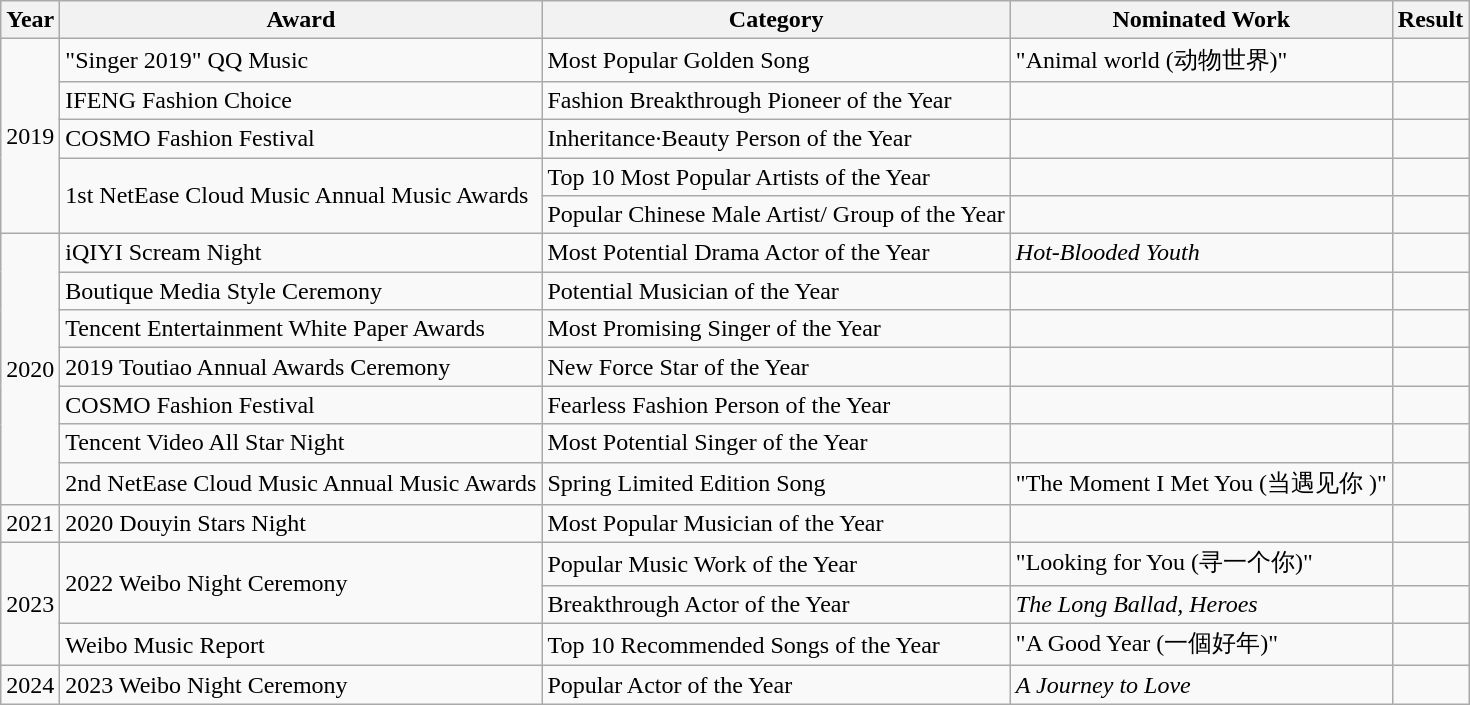<table class="wikitable">
<tr>
<th>Year</th>
<th>Award</th>
<th>Category</th>
<th>Nominated Work</th>
<th>Result</th>
</tr>
<tr>
<td rowspan="5">2019</td>
<td>"Singer 2019" QQ Music</td>
<td>Most Popular Golden Song</td>
<td>"Animal world (动物世界)"</td>
<td></td>
</tr>
<tr>
<td>IFENG Fashion Choice</td>
<td>Fashion Breakthrough Pioneer of the Year</td>
<td></td>
<td></td>
</tr>
<tr>
<td>COSMO Fashion Festival</td>
<td>Inheritance·Beauty Person of the Year</td>
<td></td>
<td></td>
</tr>
<tr>
<td rowspan="2">1st NetEase Cloud Music Annual Music Awards</td>
<td>Top 10 Most Popular Artists of the Year</td>
<td></td>
<td></td>
</tr>
<tr>
<td>Popular Chinese Male Artist/ Group of the Year</td>
<td></td>
<td></td>
</tr>
<tr>
<td rowspan="7">2020</td>
<td>iQIYI Scream Night</td>
<td>Most Potential Drama Actor of the Year</td>
<td><em>Hot-Blooded Youth</em></td>
<td></td>
</tr>
<tr>
<td>Boutique Media Style Ceremony</td>
<td>Potential Musician of the Year</td>
<td></td>
<td></td>
</tr>
<tr>
<td>Tencent Entertainment White Paper Awards</td>
<td>Most Promising Singer of the Year</td>
<td></td>
<td></td>
</tr>
<tr>
<td>2019 Toutiao Annual Awards Ceremony</td>
<td>New Force Star of the Year</td>
<td></td>
<td></td>
</tr>
<tr>
<td>COSMO Fashion Festival</td>
<td>Fearless Fashion Person of the Year</td>
<td></td>
<td></td>
</tr>
<tr>
<td>Tencent Video All Star Night</td>
<td>Most Potential Singer of the Year</td>
<td></td>
<td></td>
</tr>
<tr>
<td>2nd NetEase Cloud Music Annual Music Awards</td>
<td>Spring Limited Edition Song</td>
<td>"The Moment I Met You (当遇见你 )"</td>
<td></td>
</tr>
<tr>
<td>2021</td>
<td>2020 Douyin Stars Night</td>
<td>Most Popular Musician of the Year</td>
<td></td>
<td></td>
</tr>
<tr>
<td rowspan="3">2023</td>
<td rowspan="2">2022 Weibo Night Ceremony</td>
<td>Popular Music Work of the Year</td>
<td>"Looking for You (寻一个你)"</td>
<td></td>
</tr>
<tr>
<td>Breakthrough Actor of the Year</td>
<td><em>The Long Ballad, Heroes</em></td>
<td></td>
</tr>
<tr>
<td>Weibo Music Report</td>
<td>Top 10 Recommended Songs of the Year</td>
<td>"A Good Year (一個好年)"</td>
<td></td>
</tr>
<tr>
<td>2024</td>
<td>2023 Weibo Night Ceremony</td>
<td>Popular Actor of the Year</td>
<td><em>A Journey to Love</em></td>
<td></td>
</tr>
</table>
